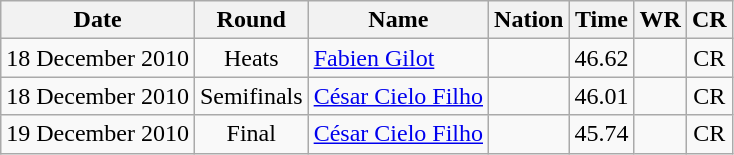<table class="wikitable" style="text-align:center">
<tr>
<th>Date</th>
<th>Round</th>
<th>Name</th>
<th>Nation</th>
<th>Time</th>
<th>WR</th>
<th>CR</th>
</tr>
<tr>
<td>18 December 2010</td>
<td>Heats</td>
<td align="left"><a href='#'>Fabien Gilot</a></td>
<td align="left"></td>
<td>46.62</td>
<td></td>
<td>CR</td>
</tr>
<tr>
<td>18 December 2010</td>
<td>Semifinals</td>
<td align="left"><a href='#'>César Cielo Filho</a></td>
<td align="left"></td>
<td>46.01</td>
<td></td>
<td>CR</td>
</tr>
<tr>
<td>19 December 2010</td>
<td>Final</td>
<td align="left"><a href='#'>César Cielo Filho</a></td>
<td align="left"></td>
<td>45.74</td>
<td></td>
<td>CR</td>
</tr>
</table>
